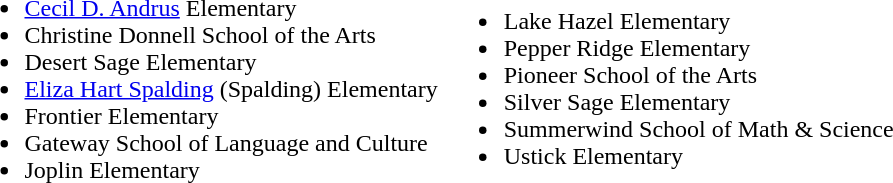<table>
<tr>
<td><br><ul><li><a href='#'>Cecil D. Andrus</a> Elementary</li><li>Christine Donnell School of the Arts</li><li>Desert Sage Elementary</li><li><a href='#'>Eliza Hart Spalding</a> (Spalding) Elementary</li><li>Frontier Elementary</li><li>Gateway School of Language and Culture</li><li>Joplin Elementary</li></ul></td>
<td><br><ul><li>Lake Hazel Elementary</li><li>Pepper Ridge Elementary</li><li>Pioneer School of the Arts</li><li>Silver Sage Elementary</li><li>Summerwind School of Math & Science</li><li>Ustick Elementary</li></ul></td>
</tr>
</table>
